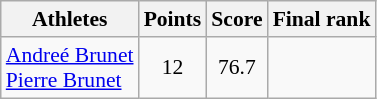<table class="wikitable" border="1" style="font-size:90%">
<tr>
<th>Athletes</th>
<th>Points</th>
<th>Score</th>
<th>Final rank</th>
</tr>
<tr align=center>
<td align=left><a href='#'>Andreé Brunet</a><br><a href='#'>Pierre Brunet</a></td>
<td>12</td>
<td>76.7</td>
<td></td>
</tr>
</table>
